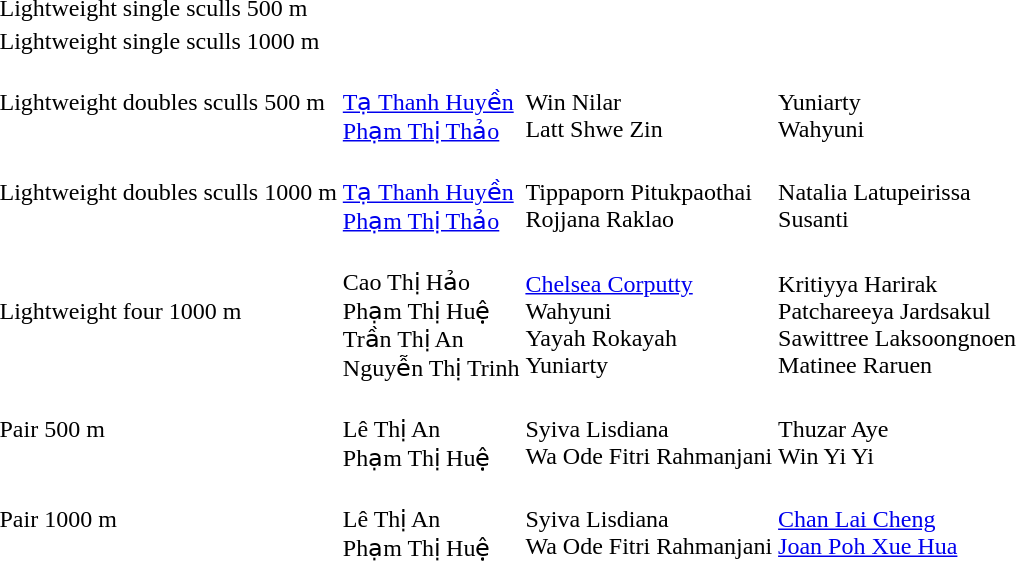<table>
<tr>
<td>Lightweight single sculls 500 m</td>
<td></td>
<td></td>
<td></td>
</tr>
<tr>
<td>Lightweight single sculls 1000 m</td>
<td></td>
<td></td>
<td></td>
</tr>
<tr>
<td>Lightweight doubles sculls 500 m</td>
<td><br><a href='#'>Tạ Thanh Huyền</a><br><a href='#'>Phạm Thị Thảo</a></td>
<td><br>Win Nilar<br>Latt Shwe Zin</td>
<td><br>Yuniarty<br>Wahyuni</td>
</tr>
<tr>
<td>Lightweight doubles sculls 1000 m</td>
<td><br><a href='#'>Tạ Thanh Huyền</a><br><a href='#'>Phạm Thị Thảo</a></td>
<td><br>Tippaporn Pitukpaothai<br>Rojjana Raklao</td>
<td><br>Natalia Latupeirissa<br>Susanti</td>
</tr>
<tr>
<td>Lightweight four 1000 m</td>
<td><br>Cao Thị Hảo<br>Phạm Thị Huệ<br>Trần Thị An<br>Nguyễn Thị Trinh</td>
<td><br><a href='#'>Chelsea Corputty</a><br>Wahyuni<br>Yayah Rokayah<br>Yuniarty</td>
<td><br>Kritiyya Harirak<br>Patchareeya Jardsakul<br>Sawittree Laksoongnoen<br>Matinee Raruen</td>
</tr>
<tr>
<td>Pair 500 m</td>
<td><br>Lê Thị An<br>Phạm Thị Huệ</td>
<td><br>Syiva Lisdiana<br>Wa Ode Fitri Rahmanjani</td>
<td><br>Thuzar Aye<br>Win Yi Yi</td>
</tr>
<tr>
<td>Pair 1000 m</td>
<td><br>Lê Thị An<br>Phạm Thị Huệ</td>
<td><br>Syiva Lisdiana<br>Wa Ode Fitri Rahmanjani</td>
<td><br><a href='#'>Chan Lai Cheng</a><br><a href='#'>Joan Poh Xue Hua</a></td>
</tr>
</table>
